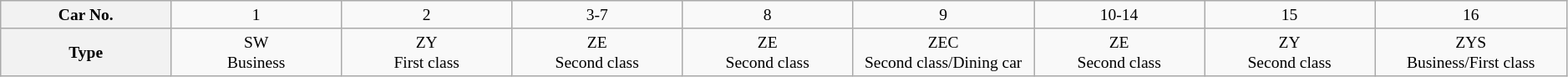<table class="wikitable" style="text-align: center; font-size: small;">
<tr>
<th>Car No.</th>
<td>1</td>
<td>2</td>
<td>3-7</td>
<td>8</td>
<td>9</td>
<td>10-14</td>
<td>15</td>
<td>16</td>
</tr>
<tr>
<th style="width: 5%;">Type</th>
<td style="width: 5%;">SW<br>Business</td>
<td style="width: 5%;">ZY<br>First class</td>
<td style="width: 5%;">ZE<br>Second class</td>
<td style="width: 5%;">ZE<br>Second class </td>
<td style="width: 5%;">ZEC<br>Second class/Dining car</td>
<td style="width: 5%;">ZE<br>Second class</td>
<td style="width: 5%;">ZY<br>Second class</td>
<td style="width: 5%;">ZYS<br>Business/First class</td>
</tr>
</table>
